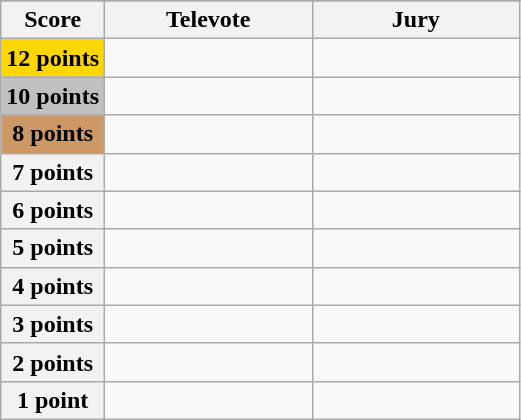<table class="wikitable">
<tr>
</tr>
<tr>
<th scope="col" width="20%">Score</th>
<th scope="col" width="40%">Televote</th>
<th scope="col" width="40%">Jury</th>
</tr>
<tr>
<th scope="row" style="background:gold">12 points</th>
<td></td>
<td></td>
</tr>
<tr>
<th scope="row" style="background:silver">10 points</th>
<td></td>
<td></td>
</tr>
<tr>
<th scope="row" style="background:#CC9966">8 points</th>
<td></td>
<td></td>
</tr>
<tr>
<th scope="row">7 points</th>
<td></td>
<td></td>
</tr>
<tr>
<th scope="row">6 points</th>
<td></td>
<td></td>
</tr>
<tr>
<th scope="row">5 points</th>
<td></td>
<td></td>
</tr>
<tr>
<th scope="row">4 points</th>
<td></td>
<td></td>
</tr>
<tr>
<th scope="row">3 points</th>
<td></td>
<td></td>
</tr>
<tr>
<th scope="row">2 points</th>
<td></td>
<td></td>
</tr>
<tr>
<th scope="row">1 point</th>
<td></td>
<td></td>
</tr>
</table>
